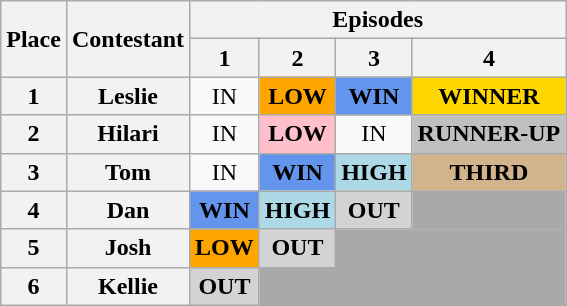<table class="wikitable" style="text-align:center">
<tr>
<th rowspan="2">Place</th>
<th rowspan="2">Contestant</th>
<th colspan="5">Episodes</th>
</tr>
<tr>
<th>1</th>
<th>2</th>
<th>3</th>
<th>4</th>
</tr>
<tr>
<th>1</th>
<th>Leslie</th>
<td>IN</td>
<td bgcolor="orange"><strong>LOW</strong></td>
<td bgcolor="cornflowerblue"><strong>WIN</strong></td>
<td bgcolor="gold"><strong>WINNER</strong></td>
</tr>
<tr>
<th>2</th>
<th>Hilari</th>
<td>IN</td>
<td bgcolor="pink"><strong>LOW</strong></td>
<td>IN</td>
<td bgcolor="silver"><strong>RUNNER-UP</strong></td>
</tr>
<tr>
<th>3</th>
<th>Tom</th>
<td>IN</td>
<td bgcolor="cornflowerblue"><strong>WIN</strong></td>
<td bgcolor="lightblue"><strong>HIGH</strong></td>
<td bgcolor="tan"><strong>THIRD</strong></td>
</tr>
<tr>
<th>4</th>
<th>Dan</th>
<td bgcolor="cornflowerblue"><strong>WIN</strong></td>
<td bgcolor="lightblue"><strong>HIGH</strong></td>
<td bgcolor="lightgrey"><strong>OUT</strong></td>
<td colspan=2 style="background:darkgray;"></td>
</tr>
<tr>
<th>5</th>
<th>Josh</th>
<td bgcolor="orange"><strong>LOW</strong></td>
<td bgcolor="lightgrey"><strong>OUT</strong></td>
<td colspan=3 style="background:darkgray;"></td>
</tr>
<tr>
<th>6</th>
<th>Kellie</th>
<td bgcolor="lightgrey"><strong>OUT</strong></td>
<td colspan=4 style="background:darkgray;"></td>
</tr>
</table>
